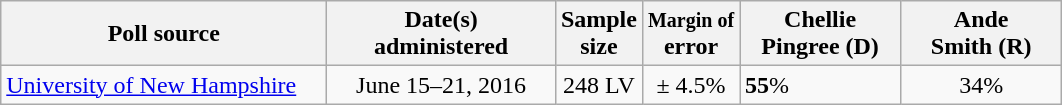<table class="wikitable">
<tr>
<th style="width:210px;">Poll source</th>
<th style="width:145px;">Date(s)<br>administered</th>
<th class=small>Sample<br>size</th>
<th><small>Margin of</small><br>error</th>
<th style="width:100px;">Chellie<br>Pingree (D)</th>
<th style="width:100px;">Ande<br>Smith (R)</th>
</tr>
<tr>
<td><a href='#'>University of New Hampshire</a></td>
<td align=center>June 15–21, 2016</td>
<td align=center>248 LV</td>
<td align=center>± 4.5%</td>
<td><strong>55</strong>%</td>
<td align=center>34%</td>
</tr>
</table>
